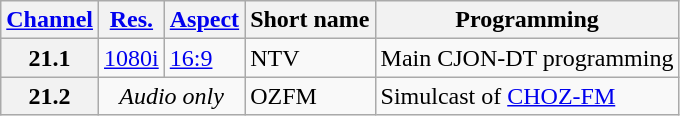<table class="wikitable">
<tr>
<th scope = "col"><a href='#'>Channel</a></th>
<th scope = "col"><a href='#'>Res.</a></th>
<th scope = "col"><a href='#'>Aspect</a></th>
<th scope = "col">Short name</th>
<th scope = "col">Programming</th>
</tr>
<tr>
<th scope = "row">21.1</th>
<td><a href='#'>1080i</a></td>
<td><a href='#'>16:9</a></td>
<td>NTV</td>
<td>Main CJON-DT programming</td>
</tr>
<tr>
<th scope = "row">21.2</th>
<td colspan="2" align="center"><em>Audio only</em></td>
<td>OZFM</td>
<td>Simulcast of <a href='#'>CHOZ-FM</a></td>
</tr>
</table>
